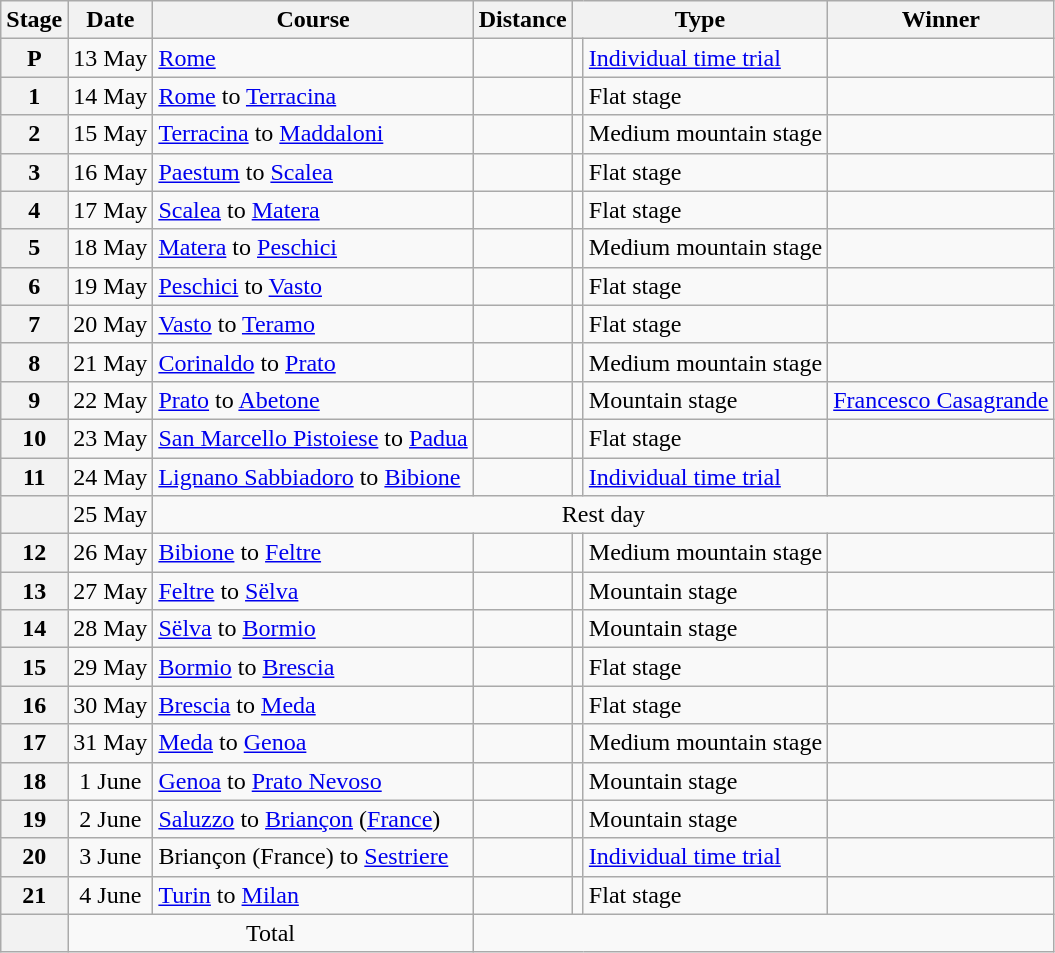<table class="wikitable">
<tr>
<th>Stage</th>
<th>Date</th>
<th>Course</th>
<th>Distance</th>
<th colspan="2">Type</th>
<th>Winner</th>
</tr>
<tr>
<th style="text-align:center;">P</th>
<td style="text-align:center;">13 May</td>
<td><a href='#'>Rome</a></td>
<td></td>
<td style="text-align:center;"></td>
<td><a href='#'>Individual time trial</a></td>
<td></td>
</tr>
<tr>
<th style="text-align:center;">1</th>
<td style="text-align:center;">14 May</td>
<td><a href='#'>Rome</a> to <a href='#'>Terracina</a></td>
<td></td>
<td style="text-align:center;"></td>
<td>Flat stage</td>
<td></td>
</tr>
<tr>
<th style="text-align:center;">2</th>
<td style="text-align:center;">15 May</td>
<td><a href='#'>Terracina</a> to <a href='#'>Maddaloni</a></td>
<td></td>
<td style="text-align:center;"></td>
<td>Medium mountain stage</td>
<td></td>
</tr>
<tr>
<th style="text-align:center;">3</th>
<td style="text-align:center;">16 May</td>
<td><a href='#'>Paestum</a> to <a href='#'>Scalea</a></td>
<td></td>
<td style="text-align:center;"></td>
<td>Flat stage</td>
<td></td>
</tr>
<tr>
<th style="text-align:center;">4</th>
<td style="text-align:center;">17 May</td>
<td><a href='#'>Scalea</a> to <a href='#'>Matera</a></td>
<td></td>
<td style="text-align:center;"></td>
<td>Flat stage</td>
<td></td>
</tr>
<tr>
<th style="text-align:center;">5</th>
<td style="text-align:center;">18 May</td>
<td><a href='#'>Matera</a> to <a href='#'>Peschici</a></td>
<td></td>
<td style="text-align:center;"></td>
<td>Medium mountain stage</td>
<td></td>
</tr>
<tr>
<th style="text-align:center;">6</th>
<td style="text-align:center;">19 May</td>
<td><a href='#'>Peschici</a> to <a href='#'>Vasto</a></td>
<td></td>
<td style="text-align:center;"></td>
<td>Flat stage</td>
<td></td>
</tr>
<tr>
<th style="text-align:center;">7</th>
<td style="text-align:center;">20 May</td>
<td><a href='#'>Vasto</a> to <a href='#'>Teramo</a></td>
<td></td>
<td style="text-align:center;"></td>
<td>Flat stage</td>
<td></td>
</tr>
<tr>
<th style="text-align:center;">8</th>
<td style="text-align:center;">21 May</td>
<td><a href='#'>Corinaldo</a> to <a href='#'>Prato</a></td>
<td></td>
<td style="text-align:center;"></td>
<td>Medium mountain stage</td>
<td></td>
</tr>
<tr>
<th style="text-align:center;">9</th>
<td style="text-align:center;">22 May</td>
<td><a href='#'>Prato</a> to <a href='#'>Abetone</a></td>
<td></td>
<td style="text-align:center;"></td>
<td>Mountain stage</td>
<td> <a href='#'>Francesco Casagrande</a></td>
</tr>
<tr>
<th style="text-align:center;">10</th>
<td style="text-align:center;">23 May</td>
<td><a href='#'>San Marcello Pistoiese</a> to <a href='#'>Padua</a></td>
<td></td>
<td style="text-align:center;"></td>
<td>Flat stage</td>
<td></td>
</tr>
<tr>
<th style="text-align:center;">11</th>
<td style="text-align:center;">24 May</td>
<td><a href='#'>Lignano Sabbiadoro</a> to <a href='#'>Bibione</a></td>
<td></td>
<td style="text-align:center;"></td>
<td><a href='#'>Individual time trial</a></td>
<td></td>
</tr>
<tr>
<th></th>
<td style="text-align:center;">25 May</td>
<td colspan="6" style="text-align:center;">Rest day</td>
</tr>
<tr>
<th style="text-align:center;">12</th>
<td style="text-align:center;">26 May</td>
<td><a href='#'>Bibione</a> to <a href='#'>Feltre</a></td>
<td></td>
<td style="text-align:center;"></td>
<td>Medium mountain stage</td>
<td></td>
</tr>
<tr>
<th style="text-align:center;">13</th>
<td style="text-align:center;">27 May</td>
<td><a href='#'>Feltre</a> to <a href='#'>Sëlva</a></td>
<td></td>
<td style="text-align:center;"></td>
<td>Mountain stage</td>
<td></td>
</tr>
<tr>
<th style="text-align:center;">14</th>
<td style="text-align:center;">28 May</td>
<td><a href='#'>Sëlva</a> to <a href='#'>Bormio</a></td>
<td></td>
<td style="text-align:center;"></td>
<td>Mountain stage</td>
<td></td>
</tr>
<tr>
<th style="text-align:center;">15</th>
<td style="text-align:center;">29 May</td>
<td><a href='#'>Bormio</a> to <a href='#'>Brescia</a></td>
<td></td>
<td style="text-align:center;"></td>
<td>Flat stage</td>
<td></td>
</tr>
<tr>
<th style="text-align:center;">16</th>
<td style="text-align:center;">30 May</td>
<td><a href='#'>Brescia</a> to <a href='#'>Meda</a></td>
<td></td>
<td style="text-align:center;"></td>
<td>Flat stage</td>
<td></td>
</tr>
<tr>
<th style="text-align:center;">17</th>
<td style="text-align:center;">31 May</td>
<td><a href='#'>Meda</a> to <a href='#'>Genoa</a></td>
<td></td>
<td style="text-align:center;"></td>
<td>Medium mountain stage</td>
<td></td>
</tr>
<tr>
<th style="text-align:center;">18</th>
<td style="text-align:center;">1 June</td>
<td><a href='#'>Genoa</a> to <a href='#'>Prato Nevoso</a></td>
<td></td>
<td style="text-align:center;"></td>
<td>Mountain stage</td>
<td></td>
</tr>
<tr>
<th style="text-align:center;">19</th>
<td style="text-align:center;">2 June</td>
<td><a href='#'>Saluzzo</a> to <a href='#'>Briançon</a> (<a href='#'>France</a>)</td>
<td></td>
<td style="text-align:center;"></td>
<td>Mountain stage</td>
<td></td>
</tr>
<tr>
<th style="text-align:center;">20</th>
<td style="text-align:center;">3 June</td>
<td>Briançon (France) to <a href='#'>Sestriere</a></td>
<td></td>
<td style="text-align:center;"></td>
<td><a href='#'>Individual time trial</a></td>
<td></td>
</tr>
<tr>
<th style="text-align:center;">21</th>
<td style="text-align:center;">4 June</td>
<td><a href='#'>Turin</a> to <a href='#'>Milan</a></td>
<td></td>
<td style="text-align:center;"></td>
<td>Flat stage</td>
<td></td>
</tr>
<tr>
<th></th>
<td colspan="2" style="text-align:center;">Total</td>
<td colspan="5" style="text-align:center;"></td>
</tr>
</table>
